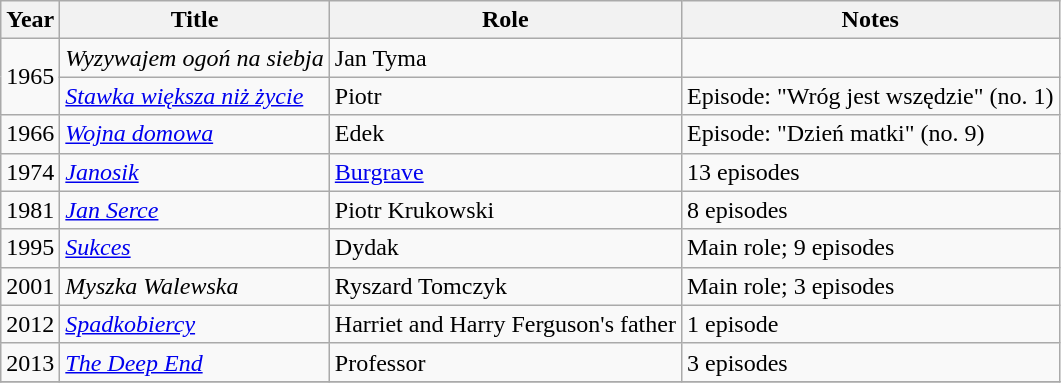<table class="wikitable plainrowheaders sortable">
<tr>
<th scope="col">Year</th>
<th scope="col">Title</th>
<th scope="col">Role</th>
<th scope="col" class="unsortable">Notes</th>
</tr>
<tr>
<td rowspan=2>1965</td>
<td><em>Wyzywajem ogoń na siebja</em></td>
<td>Jan Tyma</td>
<td></td>
</tr>
<tr>
<td><em><a href='#'>Stawka większa niż życie</a></em></td>
<td>Piotr</td>
<td>Episode: "Wróg jest wszędzie" (no. 1)</td>
</tr>
<tr>
<td>1966</td>
<td><em><a href='#'>Wojna domowa</a></em></td>
<td>Edek</td>
<td>Episode: "Dzień matki" (no. 9)</td>
</tr>
<tr>
<td>1974</td>
<td><em><a href='#'>Janosik</a></em></td>
<td><a href='#'>Burgrave</a></td>
<td>13 episodes</td>
</tr>
<tr>
<td>1981</td>
<td><em><a href='#'>Jan Serce</a></em></td>
<td>Piotr Krukowski</td>
<td>8 episodes</td>
</tr>
<tr>
<td>1995</td>
<td><em><a href='#'>Sukces</a></em></td>
<td>Dydak</td>
<td>Main role; 9 episodes</td>
</tr>
<tr>
<td>2001</td>
<td><em>Myszka Walewska</em></td>
<td>Ryszard Tomczyk</td>
<td>Main role; 3 episodes</td>
</tr>
<tr>
<td>2012</td>
<td><em><a href='#'>Spadkobiercy</a></em></td>
<td>Harriet and Harry Ferguson's father</td>
<td>1 episode</td>
</tr>
<tr>
<td>2013</td>
<td><em><a href='#'>The Deep End</a></em></td>
<td>Professor</td>
<td>3 episodes</td>
</tr>
<tr>
</tr>
</table>
